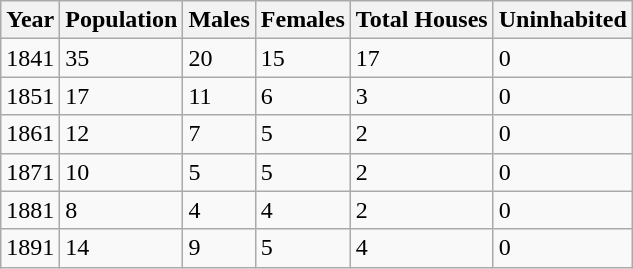<table class="wikitable">
<tr>
<th>Year</th>
<th>Population</th>
<th>Males</th>
<th>Females</th>
<th>Total Houses</th>
<th>Uninhabited</th>
</tr>
<tr>
<td>1841</td>
<td>35</td>
<td>20</td>
<td>15</td>
<td>17</td>
<td>0</td>
</tr>
<tr>
<td>1851</td>
<td>17</td>
<td>11</td>
<td>6</td>
<td>3</td>
<td>0</td>
</tr>
<tr>
<td>1861</td>
<td>12</td>
<td>7</td>
<td>5</td>
<td>2</td>
<td>0</td>
</tr>
<tr>
<td>1871</td>
<td>10</td>
<td>5</td>
<td>5</td>
<td>2</td>
<td>0</td>
</tr>
<tr>
<td>1881</td>
<td>8</td>
<td>4</td>
<td>4</td>
<td>2</td>
<td>0</td>
</tr>
<tr>
<td>1891</td>
<td>14</td>
<td>9</td>
<td>5</td>
<td>4</td>
<td>0</td>
</tr>
</table>
